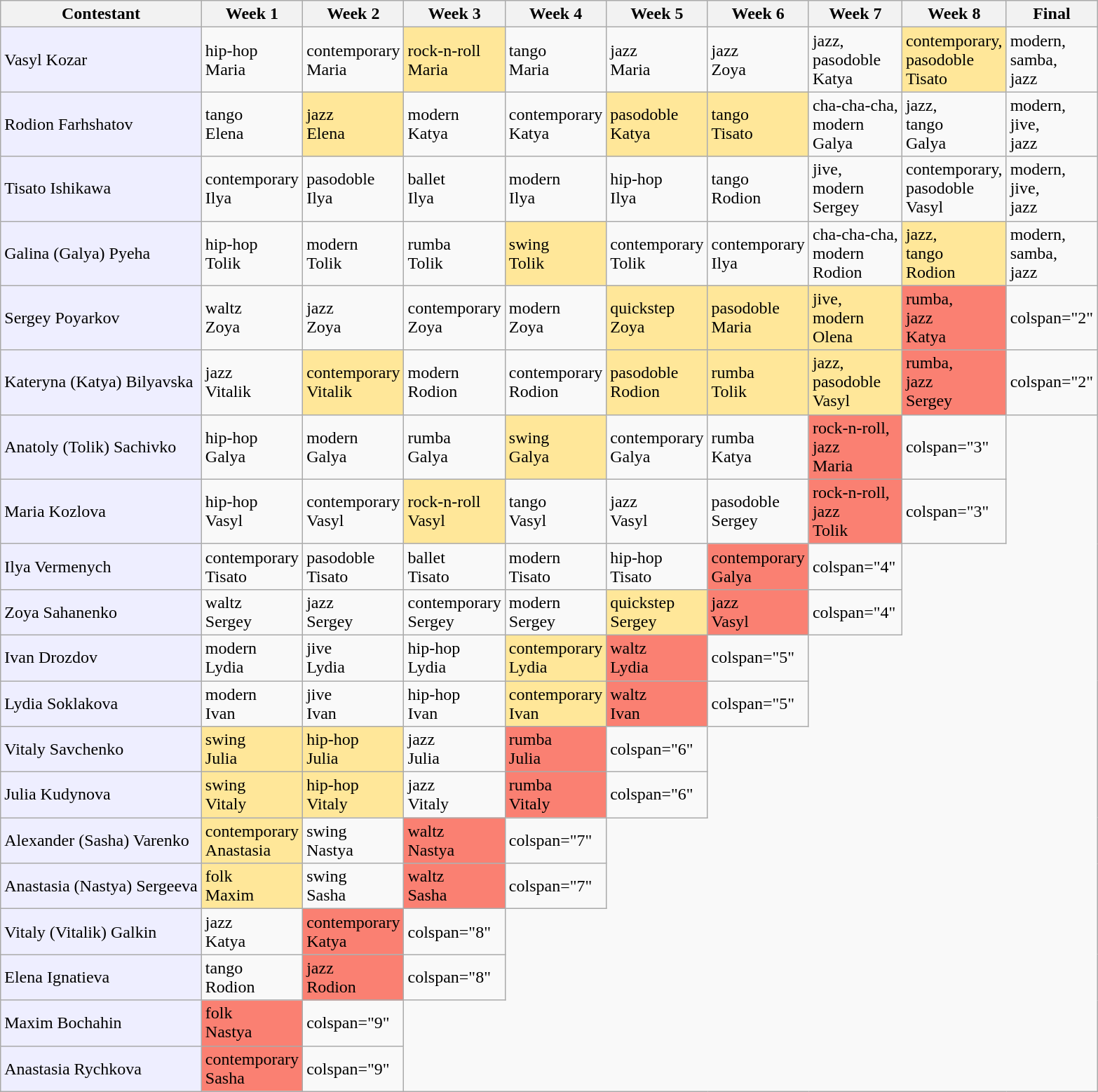<table class="wikitable">
<tr>
<th>Contestant</th>
<th>Week 1</th>
<th>Week 2</th>
<th>Week 3</th>
<th>Week 4</th>
<th>Week 5</th>
<th>Week 6</th>
<th>Week 7</th>
<th>Week 8</th>
<th>Final</th>
</tr>
<tr>
<td bgcolor="#eeeeff">Vasyl Kozar</td>
<td>hip-hop <br> Maria</td>
<td>contemporary <br> Maria</td>
<td bgcolor=#FFE799>rock-n-roll <br> Maria</td>
<td>tango <br> Maria</td>
<td>jazz <br> Maria</td>
<td>jazz <br> Zoya</td>
<td>jazz, <br> pasodoble <br> Katya</td>
<td bgcolor=#FFE799>contemporary, <br> pasodoble <br> Tisato</td>
<td>modern, <br> samba, <br> jazz</td>
</tr>
<tr>
<td bgcolor="#eeeeff">Rodion Farhshatov</td>
<td>tango <br> Elena</td>
<td bgcolor=#FFE799>jazz <br> Elena</td>
<td>modern <br> Katya</td>
<td>contemporary <br> Katya</td>
<td bgcolor=#FFE799>pasodoble <br> Katya</td>
<td bgcolor=#FFE799>tango <br> Tisato</td>
<td>cha-cha-cha, <br> modern <br> Galya</td>
<td>jazz, <br> tango <br> Galya</td>
<td>modern, <br> jive, <br> jazz</td>
</tr>
<tr>
<td bgcolor="#eeeeff">Tisato Ishikawa</td>
<td>contemporary <br> Ilya</td>
<td>pasodoble <br> Ilya</td>
<td>ballet <br> Ilya</td>
<td>modern <br> Ilya</td>
<td>hip-hop <br> Ilya</td>
<td>tango <br> Rodion</td>
<td>jive, <br> modern <br> Sergey</td>
<td>contemporary, <br> pasodoble <br> Vasyl</td>
<td>modern, <br> jive, <br> jazz</td>
</tr>
<tr>
<td bgcolor="#eeeeff">Galina (Galya) Pyeha</td>
<td>hip-hop <br> Tolik</td>
<td>modern <br> Tolik</td>
<td>rumba <br> Tolik</td>
<td bgcolor=#FFE799>swing <br> Tolik</td>
<td>contemporary <br> Tolik</td>
<td>contemporary <br> Ilya</td>
<td>cha-cha-cha, <br> modern <br> Rodion</td>
<td bgcolor=#FFE799>jazz, <br> tango <br> Rodion</td>
<td>modern, <br> samba, <br> jazz</td>
</tr>
<tr>
<td bgcolor="#eeeeff">Sergey Poyarkov</td>
<td>waltz <br> Zoya</td>
<td>jazz <br> Zoya</td>
<td>contemporary <br> Zoya</td>
<td>modern <br> Zoya</td>
<td bgcolor=#FFE799>quickstep <br> Zoya</td>
<td bgcolor=#FFE799>pasodoble <br> Maria</td>
<td bgcolor=#FFE799>jive, <br> modern <br> Olena</td>
<td bgcolor=#FA8072>rumba, <br> jazz <br> Katya</td>
<td>colspan="2" </td>
</tr>
<tr>
<td bgcolor="#eeeeff">Kateryna (Katya) Bilyavska</td>
<td>jazz <br> Vitalik</td>
<td bgcolor=#FFE799>contemporary <br> Vitalik</td>
<td>modern <br> Rodion</td>
<td>contemporary <br> Rodion</td>
<td bgcolor=#FFE799>pasodoble <br> Rodion</td>
<td bgcolor=#FFE799>rumba <br> Tolik</td>
<td bgcolor=#FFE799>jazz, <br> pasodoble <br> Vasyl</td>
<td bgcolor=#FA8072>rumba, <br> jazz <br> Sergey</td>
<td>colspan="2" </td>
</tr>
<tr>
<td bgcolor="#eeeeff">Anatoly (Tolik) Sachivko</td>
<td>hip-hop <br> Galya</td>
<td>modern <br> Galya</td>
<td>rumba <br> Galya</td>
<td bgcolor=#FFE799>swing <br> Galya</td>
<td>contemporary <br> Galya</td>
<td>rumba <br> Katya</td>
<td bgcolor=#FA8072>rock-n-roll, <br> jazz <br> Maria</td>
<td>colspan="3" </td>
</tr>
<tr>
<td bgcolor="#eeeeff">Maria Kozlova</td>
<td>hip-hop <br> Vasyl</td>
<td>contemporary <br> Vasyl</td>
<td bgcolor=#FFE799>rock-n-roll <br> Vasyl</td>
<td>tango <br> Vasyl</td>
<td>jazz <br> Vasyl</td>
<td>pasodoble <br> Sergey</td>
<td bgcolor=#FA8072>rock-n-roll, <br> jazz <br> Tolik</td>
<td>colspan="3" </td>
</tr>
<tr>
<td bgcolor="#eeeeff">Ilya Vermenych</td>
<td>contemporary <br> Tisato</td>
<td>pasodoble <br> Tisato</td>
<td>ballet <br> Tisato</td>
<td>modern <br> Tisato</td>
<td>hip-hop <br> Tisato</td>
<td bgcolor=#FA8072>contemporary <br> Galya</td>
<td>colspan="4" </td>
</tr>
<tr>
<td bgcolor="#eeeeff">Zoya Sahanenko</td>
<td>waltz <br> Sergey</td>
<td>jazz <br> Sergey</td>
<td>contemporary <br> Sergey</td>
<td>modern <br> Sergey</td>
<td bgcolor=#FFE799>quickstep <br> Sergey</td>
<td bgcolor=#FA8072>jazz <br> Vasyl</td>
<td>colspan="4" </td>
</tr>
<tr>
<td bgcolor="#eeeeff">Ivan Drozdov</td>
<td>modern <br> Lydia</td>
<td>jive <br> Lydia</td>
<td>hip-hop <br> Lydia</td>
<td bgcolor=#FFE799>contemporary <br> Lydia</td>
<td bgcolor=#FA8072>waltz <br> Lydia</td>
<td>colspan="5" </td>
</tr>
<tr>
<td bgcolor="#eeeeff">Lydia Soklakova</td>
<td>modern <br> Ivan</td>
<td>jive <br> Ivan</td>
<td>hip-hop <br> Ivan</td>
<td bgcolor=#FFE799>contemporary <br> Ivan</td>
<td bgcolor=#FA8072>waltz <br> Ivan</td>
<td>colspan="5" </td>
</tr>
<tr>
<td bgcolor="#eeeeff">Vitaly Savchenko</td>
<td bgcolor=#FFE799>swing <br> Julia</td>
<td bgcolor=#FFE799>hip-hop <br> Julia</td>
<td>jazz <br> Julia</td>
<td bgcolor=#FA8072>rumba <br> Julia</td>
<td>colspan="6" </td>
</tr>
<tr>
<td bgcolor="#eeeeff">Julia Kudynova</td>
<td bgcolor=#FFE799>swing <br> Vitaly</td>
<td bgcolor=#FFE799>hip-hop <br> Vitaly</td>
<td>jazz <br> Vitaly</td>
<td bgcolor=#FA8072>rumba <br> Vitaly</td>
<td>colspan="6" </td>
</tr>
<tr>
<td bgcolor="#eeeeff">Alexander (Sasha) Varenko</td>
<td bgcolor=#FFE799>contemporary <br> Anastasia</td>
<td>swing <br> Nastya</td>
<td bgcolor=#FA8072>waltz <br> Nastya</td>
<td>colspan="7" </td>
</tr>
<tr>
<td bgcolor="#eeeeff">Anastasia (Nastya) Sergeeva</td>
<td bgcolor=#FFE799>folk <br> Maxim</td>
<td>swing <br> Sasha</td>
<td bgcolor=#FA8072>waltz <br> Sasha</td>
<td>colspan="7" </td>
</tr>
<tr>
<td bgcolor="#eeeeff">Vitaly (Vitalik) Galkin</td>
<td>jazz <br> Katya</td>
<td bgcolor=#FA8072>contemporary <br> Katya</td>
<td>colspan="8" </td>
</tr>
<tr>
<td bgcolor="#eeeeff">Elena Ignatieva</td>
<td>tango <br> Rodion</td>
<td bgcolor=#FA8072>jazz <br> Rodion</td>
<td>colspan="8" </td>
</tr>
<tr>
<td bgcolor="#eeeeff">Maxim Bochahin</td>
<td bgcolor=#FA8072>folk <br> Nastya</td>
<td>colspan="9" </td>
</tr>
<tr>
<td bgcolor="#eeeeff">Anastasia Rychkova</td>
<td bgcolor=#FA8072>contemporary <br> Sasha</td>
<td>colspan="9" </td>
</tr>
</table>
